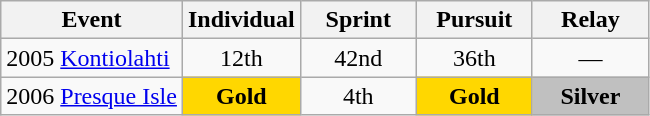<table class="wikitable" style="text-align: center;">
<tr ">
<th>Event</th>
<th style="width:70px;">Individual</th>
<th style="width:70px;">Sprint</th>
<th style="width:70px;">Pursuit</th>
<th style="width:70px;">Relay</th>
</tr>
<tr>
<td align=left> 2005 <a href='#'>Kontiolahti</a></td>
<td>12th</td>
<td>42nd</td>
<td>36th</td>
<td>—</td>
</tr>
<tr>
<td align=left> 2006 <a href='#'>Presque Isle</a></td>
<td style="background:gold;"><strong>Gold</strong></td>
<td>4th</td>
<td style="background:gold;"><strong>Gold</strong></td>
<td style="background:silver;"><strong>Silver</strong></td>
</tr>
</table>
